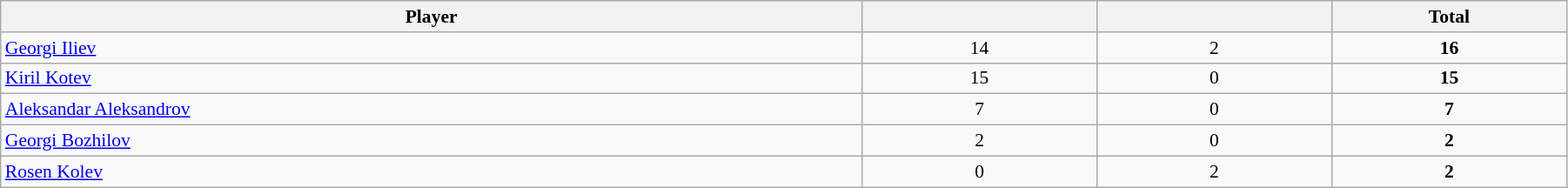<table class="wikitable"  style="text-align:center; font-size:90%; width:95%;">
<tr>
<th>Player</th>
<th style="width:15%;"></th>
<th style="width:15%;"></th>
<th style="width:15%;">Total</th>
</tr>
<tr>
<td style="text-align:left;"> <a href='#'>Georgi Iliev</a></td>
<td>14</td>
<td>2</td>
<td><strong>16</strong></td>
</tr>
<tr>
<td style="text-align:left;"> <a href='#'>Kiril Kotev</a></td>
<td>15</td>
<td>0</td>
<td><strong>15</strong></td>
</tr>
<tr>
<td style="text-align:left;"> <a href='#'>Aleksandar Aleksandrov</a></td>
<td>7</td>
<td>0</td>
<td><strong>7</strong></td>
</tr>
<tr>
<td style="text-align:left;"> <a href='#'>Georgi Bozhilov</a></td>
<td>2</td>
<td>0</td>
<td><strong>2</strong></td>
</tr>
<tr>
<td style="text-align:left;"> <a href='#'>Rosen Kolev</a></td>
<td>0</td>
<td>2</td>
<td><strong>2</strong></td>
</tr>
</table>
